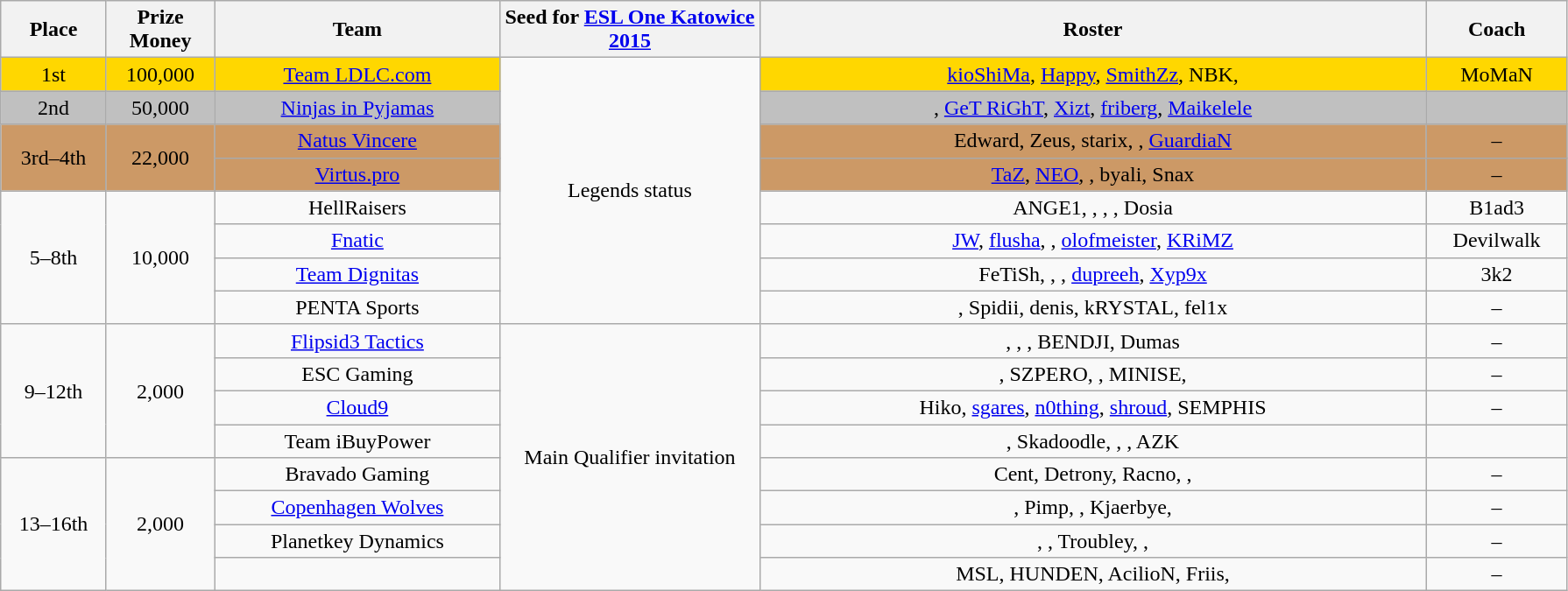<table class="wikitable" style="text-align:center">
<tr>
<th width="73px">Place</th>
<th width="75">Prize Money</th>
<th width="210">Team</th>
<th width="190px">Seed for <a href='#'>ESL One Katowice 2015</a></th>
<th width="500px">Roster</th>
<th width="100">Coach</th>
</tr>
<tr>
<td style="text-align:center; background:gold;">1st</td>
<td style="text-align:center; background:gold;">100,000</td>
<td style="text-align:center; background:gold;"><a href='#'>Team LDLC.com</a></td>
<td rowspan="8">Legends status</td>
<td style="text-align:center; background:gold;"><a href='#'>kioShiMa</a>,   <a href='#'>Happy</a>,   <a href='#'>SmithZz</a>,   NBK,   </td>
<td style="text-align:center; background:gold;">MoMaN</td>
</tr>
<tr>
<td style="text-align:center; background:silver;">2nd</td>
<td style="text-align:center; background:silver;">50,000</td>
<td style="text-align:center; background:silver;"><a href='#'>Ninjas in Pyjamas</a></td>
<td style="text-align:center; background:silver;">,   <a href='#'>GeT RiGhT</a>,   <a href='#'>Xizt</a>,   <a href='#'>friberg</a>,   <a href='#'>Maikelele</a></td>
<td style="text-align:center; background:silver;"></td>
</tr>
<tr>
<td style="text-align:center; background:#c96;" rowspan="2">3rd–4th</td>
<td style="text-align:center; background:#c96;" rowspan="2">22,000</td>
<td style="text-align:center; background:#c96;"><a href='#'>Natus Vincere</a></td>
<td style="text-align:center; background:#c96;">Edward,  Zeus,  starix, , <a href='#'>GuardiaN</a></td>
<td style="text-align:center; background:#c96;">–</td>
</tr>
<tr>
<td style="text-align:center; background:#c96;"><a href='#'>Virtus.pro</a></td>
<td style="text-align:center; background:#c96;"><a href='#'>TaZ</a>,   <a href='#'>NEO</a>,   ,   byali,   Snax</td>
<td style="text-align:center; background:#c96;">–</td>
</tr>
<tr>
<td style="text-align:center" rowspan="4">5–8th</td>
<td rowspan="4">10,000</td>
<td>HellRaisers</td>
<td>ANGE1,  ,  ,  , Dosia</td>
<td>B1ad3</td>
</tr>
<tr>
<td><a href='#'>Fnatic</a></td>
<td><a href='#'>JW</a>, <a href='#'>flusha</a>, , <a href='#'>olofmeister</a>, <a href='#'>KRiMZ</a></td>
<td>Devilwalk</td>
</tr>
<tr>
<td><a href='#'>Team Dignitas</a></td>
<td>FeTiSh, , , <a href='#'>dupreeh</a>, <a href='#'>Xyp9x</a></td>
<td>3k2</td>
</tr>
<tr>
<td>PENTA Sports</td>
<td>, Spidii, denis, kRYSTAL, fel1x</td>
<td>–</td>
</tr>
<tr>
<td style="text-align:center" rowspan="4">9–12th</td>
<td rowspan="4">2,000</td>
<td><a href='#'>Flipsid3 Tactics</a></td>
<td style="text-align:center" rowspan="8">Main Qualifier invitation</td>
<td>, , , BENDJI, Dumas</td>
<td>–</td>
</tr>
<tr>
<td>ESC Gaming</td>
<td>,   SZPERO,   ,   MINISE,   </td>
<td>–</td>
</tr>
<tr>
<td><a href='#'>Cloud9</a></td>
<td>Hiko, <a href='#'>sgares</a>, <a href='#'>n0thing</a>, <a href='#'>shroud</a>, SEMPHIS</td>
<td>–</td>
</tr>
<tr>
<td>Team iBuyPower</td>
<td>,   Skadoodle,   ,   , AZK</td>
<td></td>
</tr>
<tr>
<td style="text-align:center" rowspan="4">13–16th</td>
<td rowspan="4">2,000</td>
<td>Bravado Gaming</td>
<td>Cent, Detrony, Racno, , </td>
<td>–</td>
</tr>
<tr>
<td><a href='#'>Copenhagen Wolves</a></td>
<td>,   Pimp,   ,   Kjaerbye,   </td>
<td>–</td>
</tr>
<tr>
<td>Planetkey Dynamics</td>
<td>,   ,   Troubley,   , </td>
<td>–</td>
</tr>
<tr>
<td></td>
<td>MSL,   HUNDEN,   AcilioN,   Friis,   </td>
<td>–</td>
</tr>
</table>
